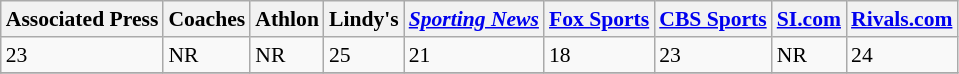<table class="wikitable" style="white-space:nowrap; font-size:90%;">
<tr>
<th>Associated Press</th>
<th>Coaches</th>
<th>Athlon</th>
<th>Lindy's</th>
<th><em><a href='#'>Sporting News</a></em></th>
<th><a href='#'>Fox Sports</a></th>
<th><a href='#'>CBS Sports</a></th>
<th><a href='#'>SI.com</a></th>
<th><a href='#'>Rivals.com</a></th>
</tr>
<tr>
<td>23</td>
<td>NR</td>
<td>NR</td>
<td>25</td>
<td>21</td>
<td>18</td>
<td>23</td>
<td>NR</td>
<td>24</td>
</tr>
<tr>
</tr>
</table>
